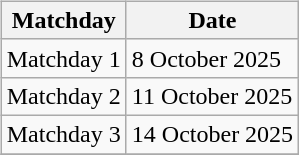<table>
<tr>
<td valign=top><br><table class="wikitable">
<tr>
<th>Matchday</th>
<th>Date</th>
</tr>
<tr>
<td>Matchday 1</td>
<td>8 October 2025</td>
</tr>
<tr>
<td>Matchday 2</td>
<td>11 October 2025</td>
</tr>
<tr>
<td>Matchday 3</td>
<td>14 October 2025</td>
</tr>
<tr>
</tr>
</table>
</td>
</tr>
</table>
